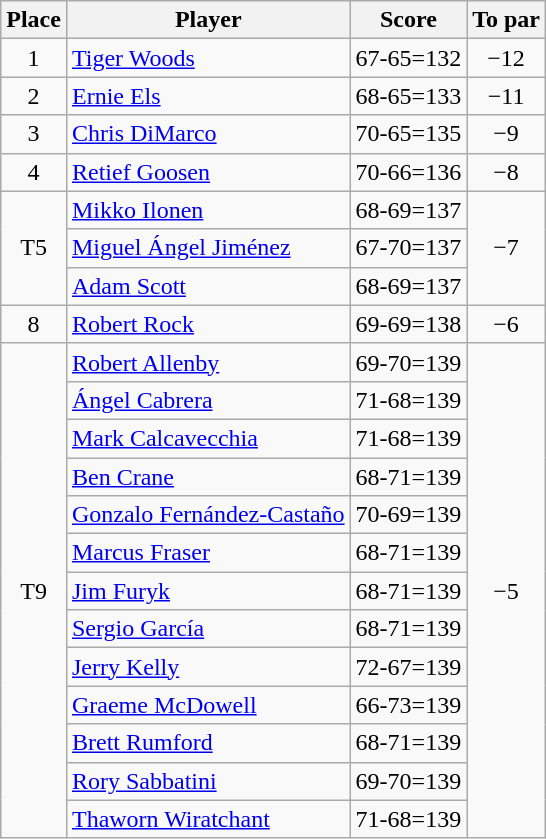<table class="wikitable">
<tr>
<th>Place</th>
<th>Player</th>
<th>Score</th>
<th>To par</th>
</tr>
<tr>
<td align=center>1</td>
<td> <a href='#'>Tiger Woods</a></td>
<td>67-65=132</td>
<td align=center>−12</td>
</tr>
<tr>
<td align=center>2</td>
<td> <a href='#'>Ernie Els</a></td>
<td>68-65=133</td>
<td align=center>−11</td>
</tr>
<tr>
<td align=center>3</td>
<td> <a href='#'>Chris DiMarco</a></td>
<td>70-65=135</td>
<td align=center>−9</td>
</tr>
<tr>
<td align=center>4</td>
<td> <a href='#'>Retief Goosen</a></td>
<td>70-66=136</td>
<td align=center>−8</td>
</tr>
<tr>
<td rowspan="3" style="text-align:center;">T5</td>
<td> <a href='#'>Mikko Ilonen</a></td>
<td>68-69=137</td>
<td rowspan="3" style="text-align:center;">−7</td>
</tr>
<tr>
<td> <a href='#'>Miguel Ángel Jiménez</a></td>
<td>67-70=137</td>
</tr>
<tr>
<td> <a href='#'>Adam Scott</a></td>
<td>68-69=137</td>
</tr>
<tr>
<td align=center>8</td>
<td> <a href='#'>Robert Rock</a></td>
<td>69-69=138</td>
<td align=center>−6</td>
</tr>
<tr>
<td rowspan="13" style="text-align:center;">T9</td>
<td> <a href='#'>Robert Allenby</a></td>
<td>69-70=139</td>
<td rowspan="13" style="text-align:center;">−5</td>
</tr>
<tr>
<td> <a href='#'>Ángel Cabrera</a></td>
<td>71-68=139</td>
</tr>
<tr>
<td> <a href='#'>Mark Calcavecchia</a></td>
<td>71-68=139</td>
</tr>
<tr>
<td> <a href='#'>Ben Crane</a></td>
<td>68-71=139</td>
</tr>
<tr>
<td> <a href='#'>Gonzalo Fernández-Castaño</a></td>
<td>70-69=139</td>
</tr>
<tr>
<td> <a href='#'>Marcus Fraser</a></td>
<td>68-71=139</td>
</tr>
<tr>
<td> <a href='#'>Jim Furyk</a></td>
<td>68-71=139</td>
</tr>
<tr>
<td> <a href='#'>Sergio García</a></td>
<td>68-71=139</td>
</tr>
<tr>
<td> <a href='#'>Jerry Kelly</a></td>
<td>72-67=139</td>
</tr>
<tr>
<td> <a href='#'>Graeme McDowell</a></td>
<td>66-73=139</td>
</tr>
<tr>
<td> <a href='#'>Brett Rumford</a></td>
<td>68-71=139</td>
</tr>
<tr>
<td> <a href='#'>Rory Sabbatini</a></td>
<td>69-70=139</td>
</tr>
<tr>
<td> <a href='#'>Thaworn Wiratchant</a></td>
<td>71-68=139</td>
</tr>
</table>
